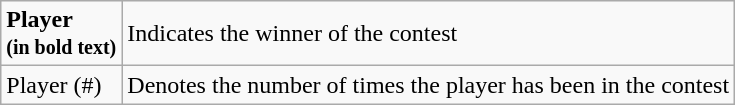<table class="wikitable">
<tr>
<td><strong>Player<br><small>(in bold text)</small></strong></td>
<td>Indicates the winner of the contest</td>
</tr>
<tr>
<td>Player (#)</td>
<td>Denotes the number of times the player has been in the contest</td>
</tr>
</table>
